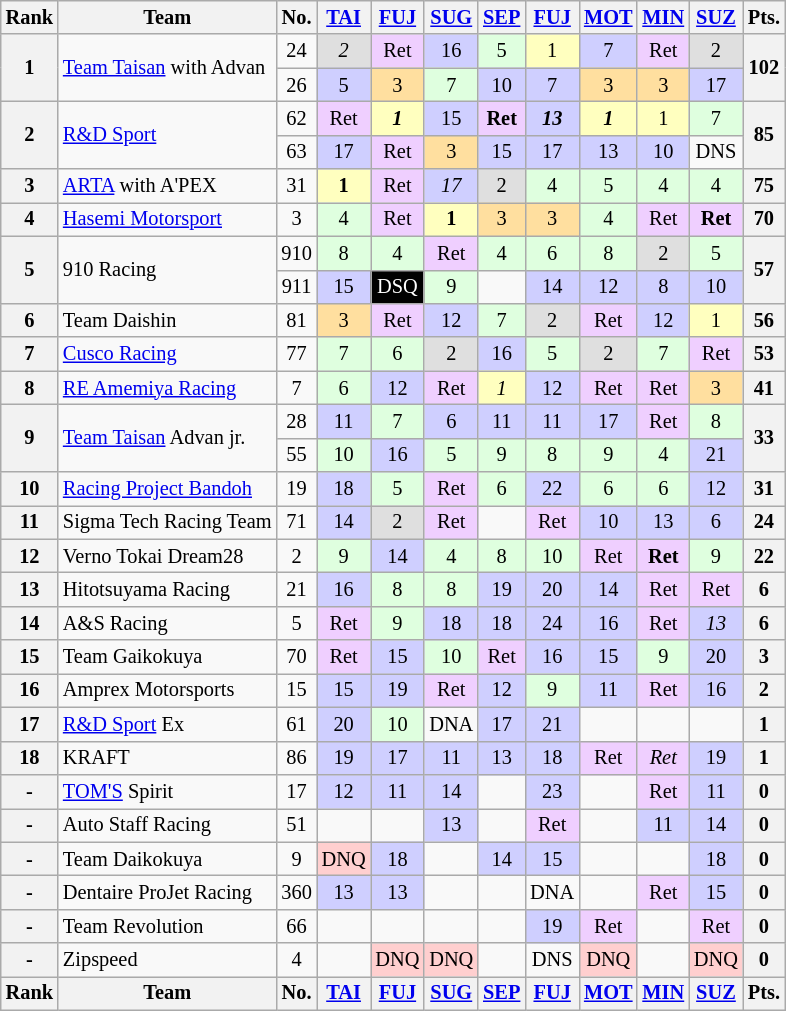<table class="wikitable" style="font-size:85%; text-align:center">
<tr>
<th>Rank</th>
<th>Team</th>
<th>No.</th>
<th><a href='#'>TAI</a><br></th>
<th><a href='#'>FUJ</a><br></th>
<th><a href='#'>SUG</a><br></th>
<th><a href='#'>SEP</a><br></th>
<th><a href='#'>FUJ</a><br></th>
<th><a href='#'>MOT</a><br></th>
<th><a href='#'>MIN</a><br></th>
<th><a href='#'>SUZ</a><br></th>
<th>Pts.</th>
</tr>
<tr>
<th rowspan="2">1</th>
<td rowspan="2" align="left"><a href='#'>Team Taisan</a> with Advan</td>
<td>24</td>
<td bgcolor="#DFDFDF"><em>2</em></td>
<td bgcolor="#EFCFFF">Ret</td>
<td bgcolor="#CFCFFF">16</td>
<td bgcolor="#DFFFDF">5</td>
<td bgcolor="#FFFFBF">1</td>
<td bgcolor="#CFCFFF">7</td>
<td bgcolor="#EFCFFF">Ret</td>
<td bgcolor="#DFDFDF">2</td>
<th rowspan="2">102</th>
</tr>
<tr>
<td>26</td>
<td bgcolor="#CFCFFF">5</td>
<td bgcolor="#FFDF9F">3</td>
<td bgcolor="#DFFFDF">7</td>
<td bgcolor="#CFCFFF">10</td>
<td bgcolor="#CFCFFF">7</td>
<td bgcolor="#FFDF9F">3</td>
<td bgcolor="#FFDF9F">3</td>
<td bgcolor="#CFCFFF">17</td>
</tr>
<tr>
<th rowspan="2">2</th>
<td rowspan="2" align="left"><a href='#'>R&D Sport</a></td>
<td>62</td>
<td bgcolor="#EFCFFF">Ret</td>
<td bgcolor="#FFFFBF"><strong><em>1</em></strong></td>
<td bgcolor="#CFCFFF">15</td>
<td bgcolor="#EFCFFF"><strong>Ret</strong></td>
<td bgcolor="#CFCFFF"><strong><em>13</em></strong></td>
<td bgcolor="#FFFFBF"><strong><em>1</em></strong></td>
<td bgcolor="#FFFFBF">1</td>
<td bgcolor="#DFFFDF">7</td>
<th rowspan="2">85</th>
</tr>
<tr>
<td>63</td>
<td bgcolor="#CFCFFF">17</td>
<td bgcolor="#EFCFFF">Ret</td>
<td bgcolor="#FFDF9F">3</td>
<td bgcolor="#CFCFFF">15</td>
<td bgcolor="#CFCFFF">17</td>
<td bgcolor="#CFCFFF">13</td>
<td bgcolor="#CFCFFF">10</td>
<td>DNS</td>
</tr>
<tr>
<th>3</th>
<td align="left"><a href='#'>ARTA</a> with A'PEX</td>
<td>31</td>
<td bgcolor="#FFFFBF"><strong>1</strong></td>
<td bgcolor="#EFCFFF">Ret</td>
<td bgcolor="#CFCFFF"><em>17</em></td>
<td bgcolor="#DFDFDF">2</td>
<td bgcolor="#DFFFDF">4</td>
<td bgcolor="#DFFFDF">5</td>
<td bgcolor="#DFFFDF">4</td>
<td bgcolor="#DFFFDF">4</td>
<th>75</th>
</tr>
<tr>
<th>4</th>
<td align="left"><a href='#'>Hasemi Motorsport</a></td>
<td>3</td>
<td bgcolor="#DFFFDF">4</td>
<td bgcolor="#EFCFFF">Ret</td>
<td bgcolor="#FFFFBF"><strong>1</strong></td>
<td bgcolor="#FFDF9F">3</td>
<td bgcolor="#FFDF9F">3</td>
<td bgcolor="#DFFFDF">4</td>
<td bgcolor="#EFCFFF">Ret</td>
<td bgcolor="#EFCFFF"><strong>Ret</strong></td>
<th>70</th>
</tr>
<tr>
<th rowspan="2">5</th>
<td rowspan="2" align="left">910 Racing</td>
<td>910</td>
<td bgcolor="#DFFFDF">8</td>
<td bgcolor="#DFFFDF">4</td>
<td bgcolor="#EFCFFF">Ret</td>
<td bgcolor="#DFFFDF">4</td>
<td bgcolor="#DFFFDF">6</td>
<td bgcolor="#DFFFDF">8</td>
<td bgcolor="#DFDFDF">2</td>
<td bgcolor="#DFFFDF">5</td>
<th rowspan="2">57</th>
</tr>
<tr>
<td>911</td>
<td bgcolor="#CFCFFF">15</td>
<td style="background:#000000; color:white">DSQ</td>
<td bgcolor="#DFFFDF">9</td>
<td></td>
<td bgcolor="#CFCFFF">14</td>
<td bgcolor="#CFCFFF">12</td>
<td bgcolor="#CFCFFF">8</td>
<td bgcolor="#CFCFFF">10</td>
</tr>
<tr>
<th>6</th>
<td align="left">Team Daishin</td>
<td>81</td>
<td bgcolor="#FFDF9F">3</td>
<td bgcolor="#EFCFFF">Ret</td>
<td bgcolor="#CFCFFF">12</td>
<td bgcolor="#DFFFDF">7</td>
<td bgcolor="#DFDFDF">2</td>
<td bgcolor="#EFCFFF">Ret</td>
<td bgcolor="#CFCFFF">12</td>
<td bgcolor="#FFFFBF">1</td>
<th>56</th>
</tr>
<tr>
<th>7</th>
<td align="left"><a href='#'>Cusco Racing</a></td>
<td>77</td>
<td bgcolor="#DFFFDF">7</td>
<td bgcolor="#DFFFDF">6</td>
<td bgcolor="#DFDFDF">2</td>
<td bgcolor="#CFCFFF">16</td>
<td bgcolor="#DFFFDF">5</td>
<td bgcolor="#DFDFDF">2</td>
<td bgcolor="#DFFFDF">7</td>
<td bgcolor="#EFCFFF">Ret</td>
<th>53</th>
</tr>
<tr>
<th>8</th>
<td align="left"><a href='#'>RE Amemiya Racing</a></td>
<td>7</td>
<td bgcolor="#DFFFDF">6</td>
<td bgcolor="#CFCFFF">12</td>
<td bgcolor="#EFCFFF">Ret</td>
<td bgcolor="#FFFFBF"><em>1</em></td>
<td bgcolor="#CFCFFF">12</td>
<td bgcolor="#EFCFFF">Ret</td>
<td bgcolor="#EFCFFF">Ret</td>
<td bgcolor="#FFDF9F">3</td>
<th>41</th>
</tr>
<tr>
<th rowspan="2">9</th>
<td rowspan="2" align="left"><a href='#'>Team Taisan</a> Advan jr.</td>
<td>28</td>
<td bgcolor="#CFCFFF">11</td>
<td bgcolor="#DFFFDF">7</td>
<td bgcolor="#CFCFFF">6</td>
<td bgcolor="#CFCFFF">11</td>
<td bgcolor="#CFCFFF">11</td>
<td bgcolor="#CFCFFF">17</td>
<td bgcolor="#EFCFFF">Ret</td>
<td bgcolor="#DFFFDF">8</td>
<th rowspan="2">33</th>
</tr>
<tr>
<td>55</td>
<td bgcolor="#DFFFDF">10</td>
<td bgcolor="#CFCFFF">16</td>
<td bgcolor="#DFFFDF">5</td>
<td bgcolor="#DFFFDF">9</td>
<td bgcolor="#DFFFDF">8</td>
<td bgcolor="#DFFFDF">9</td>
<td bgcolor="#DFFFDF">4</td>
<td bgcolor="#CFCFFF">21</td>
</tr>
<tr>
<th>10</th>
<td align="left"><a href='#'>Racing Project Bandoh</a></td>
<td>19</td>
<td bgcolor="#CFCFFF">18</td>
<td bgcolor="#DFFFDF">5</td>
<td bgcolor="#EFCFFF">Ret</td>
<td bgcolor="#DFFFDF">6</td>
<td bgcolor="#CFCFFF">22</td>
<td bgcolor="#DFFFDF">6</td>
<td bgcolor="#DFFFDF">6</td>
<td bgcolor="#CFCFFF">12</td>
<th>31</th>
</tr>
<tr>
<th>11</th>
<td align="left">Sigma Tech Racing Team</td>
<td>71</td>
<td bgcolor="#CFCFFF">14</td>
<td bgcolor="#DFDFDF">2</td>
<td bgcolor="#EFCFFF">Ret</td>
<td></td>
<td bgcolor="#EFCFFF">Ret</td>
<td bgcolor="#CFCFFF">10</td>
<td bgcolor="#CFCFFF">13</td>
<td bgcolor="#CFCFFF">6</td>
<th>24</th>
</tr>
<tr>
<th>12</th>
<td align="left">Verno Tokai Dream28</td>
<td>2</td>
<td bgcolor="#DFFFDF">9</td>
<td bgcolor="#CFCFFF">14</td>
<td bgcolor="#DFFFDF">4</td>
<td bgcolor="#DFFFDF">8</td>
<td bgcolor="#DFFFDF">10</td>
<td bgcolor="#EFCFFF">Ret</td>
<td bgcolor="#EFCFFF"><strong>Ret</strong></td>
<td bgcolor="#DFFFDF">9</td>
<th>22</th>
</tr>
<tr>
<th>13</th>
<td align="left">Hitotsuyama Racing</td>
<td>21</td>
<td bgcolor="#CFCFFF">16</td>
<td bgcolor="#DFFFDF">8</td>
<td bgcolor="#DFFFDF">8</td>
<td bgcolor="#CFCFFF">19</td>
<td bgcolor="#CFCFFF">20</td>
<td bgcolor="#CFCFFF">14</td>
<td bgcolor="#EFCFFF">Ret</td>
<td bgcolor="#EFCFFF">Ret</td>
<th>6</th>
</tr>
<tr>
<th>14</th>
<td align="left">A&S Racing</td>
<td>5</td>
<td bgcolor="#EFCFFF">Ret</td>
<td bgcolor="#DFFFDF">9</td>
<td bgcolor="#CFCFFF">18</td>
<td bgcolor="#CFCFFF">18</td>
<td bgcolor="#CFCFFF">24</td>
<td bgcolor="#CFCFFF">16</td>
<td bgcolor="#EFCFFF">Ret</td>
<td bgcolor="#CFCFFF"><em>13</em></td>
<th>6</th>
</tr>
<tr>
<th>15</th>
<td align="left">Team Gaikokuya</td>
<td>70</td>
<td bgcolor="#EFCFFF">Ret</td>
<td bgcolor="#CFCFFF">15</td>
<td bgcolor="#DFFFDF">10</td>
<td bgcolor="#EFCFFF">Ret</td>
<td bgcolor="#CFCFFF">16</td>
<td bgcolor="#CFCFFF">15</td>
<td bgcolor="#DFFFDF">9</td>
<td bgcolor="#CFCFFF">20</td>
<th>3</th>
</tr>
<tr>
<th>16</th>
<td align="left">Amprex Motorsports</td>
<td>15</td>
<td bgcolor="#CFCFFF">15</td>
<td bgcolor="#CFCFFF">19</td>
<td bgcolor="#EFCFFF">Ret</td>
<td bgcolor="#CFCFFF">12</td>
<td bgcolor="#DFFFDF">9</td>
<td bgcolor="#CFCFFF">11</td>
<td bgcolor="#EFCFFF">Ret</td>
<td bgcolor="#CFCFFF">16</td>
<th>2</th>
</tr>
<tr>
<th>17</th>
<td align="left"><a href='#'>R&D Sport</a> Ex</td>
<td>61</td>
<td bgcolor="#CFCFFF">20</td>
<td bgcolor="#DFFFDF">10</td>
<td>DNA</td>
<td bgcolor="#CFCFFF">17</td>
<td bgcolor="#CFCFFF">21</td>
<td></td>
<td></td>
<td></td>
<th>1</th>
</tr>
<tr>
<th>18</th>
<td align="left">KRAFT</td>
<td>86</td>
<td bgcolor="#CFCFFF">19</td>
<td bgcolor="#CFCFFF">17</td>
<td bgcolor="#CFCFFF">11</td>
<td bgcolor="#CFCFFF">13</td>
<td bgcolor="#CFCFFF">18</td>
<td bgcolor="#EFCFFF">Ret</td>
<td bgcolor="#EFCFFF"><em>Ret</em></td>
<td bgcolor="#CFCFFF">19</td>
<th>1</th>
</tr>
<tr>
<th>-</th>
<td align="left"><a href='#'>TOM'S</a> Spirit</td>
<td>17</td>
<td bgcolor="#CFCFFF">12</td>
<td bgcolor="#CFCFFF">11</td>
<td bgcolor="#CFCFFF">14</td>
<td></td>
<td bgcolor="#CFCFFF">23</td>
<td></td>
<td bgcolor="#EFCFFF">Ret</td>
<td bgcolor="#CFCFFF">11</td>
<th>0</th>
</tr>
<tr>
<th>-</th>
<td align="left">Auto Staff Racing</td>
<td>51</td>
<td></td>
<td></td>
<td bgcolor="#CFCFFF">13</td>
<td></td>
<td bgcolor="#EFCFFF">Ret</td>
<td></td>
<td bgcolor="#CFCFFF">11</td>
<td bgcolor="#CFCFFF">14</td>
<th>0</th>
</tr>
<tr>
<th>-</th>
<td align="left">Team Daikokuya</td>
<td>9</td>
<td bgcolor="#FFCFCF">DNQ</td>
<td bgcolor="#CFCFFF">18</td>
<td></td>
<td bgcolor="#CFCFFF">14</td>
<td bgcolor="#CFCFFF">15</td>
<td></td>
<td></td>
<td bgcolor="#CFCFFF">18</td>
<th>0</th>
</tr>
<tr>
<th>-</th>
<td align="left">Dentaire ProJet Racing</td>
<td>360</td>
<td bgcolor="#CFCFFF">13</td>
<td bgcolor="#CFCFFF">13</td>
<td></td>
<td></td>
<td>DNA</td>
<td></td>
<td bgcolor="#EFCFFF">Ret</td>
<td bgcolor="#CFCFFF">15</td>
<th>0</th>
</tr>
<tr>
<th>-</th>
<td align="left">Team Revolution</td>
<td>66</td>
<td></td>
<td></td>
<td></td>
<td></td>
<td bgcolor="#CFCFFF">19</td>
<td bgcolor="#EFCFFF">Ret</td>
<td></td>
<td bgcolor="#EFCFFF">Ret</td>
<th>0</th>
</tr>
<tr>
<th>-</th>
<td align="left">Zipspeed</td>
<td>4</td>
<td></td>
<td bgcolor="#FFCFCF">DNQ</td>
<td bgcolor="#FFCFCF">DNQ</td>
<td></td>
<td>DNS</td>
<td bgcolor="#FFCFCF">DNQ</td>
<td></td>
<td bgcolor="#FFCFCF">DNQ</td>
<th>0</th>
</tr>
<tr>
<th>Rank</th>
<th>Team</th>
<th>No.</th>
<th><a href='#'>TAI</a><br></th>
<th><a href='#'>FUJ</a><br></th>
<th><a href='#'>SUG</a><br></th>
<th><a href='#'>SEP</a><br></th>
<th><a href='#'>FUJ</a><br></th>
<th><a href='#'>MOT</a><br></th>
<th><a href='#'>MIN</a><br></th>
<th><a href='#'>SUZ</a><br></th>
<th>Pts.</th>
</tr>
</table>
